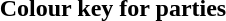<table class="toccolours" style="width:50em">
<tr>
<th>Colour key for parties</th>
</tr>
<tr>
<td><br>
 

   
 
  



</td>
</tr>
<tr>
</tr>
</table>
